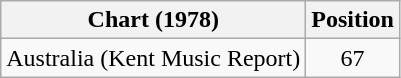<table class="wikitable">
<tr>
<th>Chart (1978)</th>
<th>Position</th>
</tr>
<tr>
<td>Australia (Kent Music Report)</td>
<td style="text-align:center;">67</td>
</tr>
</table>
